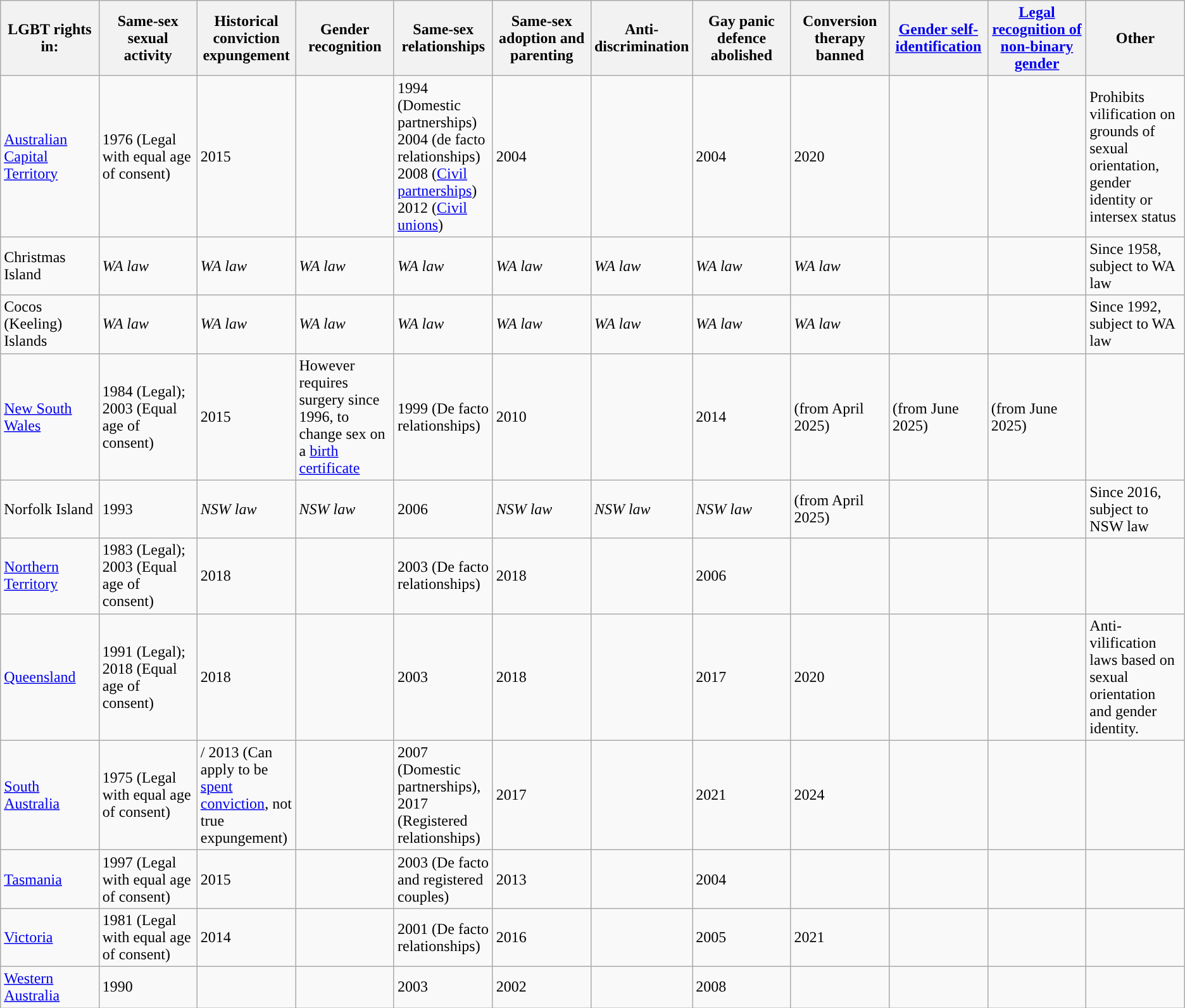<table class="wikitable">
<tr align="center">
<th width="8.33%">LGBT rights in:</th>
<th width="8.33%">Same-sex sexual activity</th>
<th width="8.33%">Historical conviction expungement</th>
<th width="8.33%">Gender recognition</th>
<th width="8.33%">Same-sex relationships</th>
<th width="8.33%">Same-sex adoption and parenting</th>
<th width="8.33%">Anti-discrimination</th>
<th width="8.33%">Gay panic defence abolished</th>
<th width="8.33%">Conversion therapy banned</th>
<th width="8.33%"><a href='#'>Gender self-identification</a></th>
<th width="8.33%"><a href='#'>Legal recognition of non-binary gender</a></th>
<th width="8.33%">Other</th>
</tr>
<tr>
<td> <a href='#'>Australian Capital Territory</a></td>
<td> 1976 (Legal with equal age of consent)</td>
<td>  2015</td>
<td> </td>
<td> 1994 (Domestic partnerships)<br>2004 (de facto relationships)<br>2008 (<a href='#'>Civil partnerships</a>)<br>2012 (<a href='#'>Civil unions</a>)</td>
<td> 2004</td>
<td></td>
<td>  2004</td>
<td> 2020</td>
<td></td>
<td></td>
<td> Prohibits vilification on grounds of sexual orientation, gender identity or intersex status</td>
</tr>
<tr>
<td> Christmas Island</td>
<td> <em>WA law</em></td>
<td>  <em>WA law</em></td>
<td>  <em>WA law</em></td>
<td> <em>WA law</em></td>
<td> <em>WA law</em></td>
<td> <em>WA law</em></td>
<td>  <em>WA law</em></td>
<td>  <em>WA law</em></td>
<td></td>
<td></td>
<td> Since 1958, subject to WA law</td>
</tr>
<tr>
<td> Cocos (Keeling) Islands</td>
<td> <em>WA law</em></td>
<td>  <em>WA law</em></td>
<td>  <em>WA law</em></td>
<td> <em>WA law</em></td>
<td> <em>WA law</em></td>
<td> <em>WA law</em></td>
<td>  <em>WA law</em></td>
<td>  <em>WA law</em></td>
<td></td>
<td></td>
<td> Since 1992, subject to WA law</td>
</tr>
<tr>
<td> <a href='#'>New South Wales</a></td>
<td> 1984 (Legal); 2003 (Equal age of consent)</td>
<td>  2015</td>
<td>  However requires surgery since 1996, to change sex on a <a href='#'>birth certificate</a></td>
<td> 1999 (De facto relationships)</td>
<td> 2010</td>
<td> </td>
<td>  2014</td>
<td>  (from April 2025)</td>
<td> (from June 2025)</td>
<td> (from June 2025)</td>
<td></td>
</tr>
<tr>
<td> Norfolk Island</td>
<td> 1993</td>
<td>  <em>NSW law</em></td>
<td>  <em>NSW law</em></td>
<td> 2006</td>
<td> <em>NSW law</em></td>
<td> <em>NSW law</em></td>
<td>  <em>NSW law</em></td>
<td>  (from April 2025)</td>
<td></td>
<td></td>
<td> Since 2016, subject to NSW law</td>
</tr>
<tr>
<td> <a href='#'>Northern Territory</a></td>
<td> 1983 (Legal); 2003 (Equal age of consent)</td>
<td>  2018</td>
<td> </td>
<td> 2003 (De facto relationships)</td>
<td> 2018</td>
<td> </td>
<td>  2006</td>
<td> </td>
<td></td>
<td></td>
<td></td>
</tr>
<tr>
<td> <a href='#'>Queensland</a></td>
<td> 1991 (Legal); 2018 (Equal age of consent)</td>
<td>  2018</td>
<td> </td>
<td> 2003</td>
<td> 2018</td>
<td></td>
<td>  2017</td>
<td>  2020</td>
<td></td>
<td></td>
<td>Anti-vilification laws based on sexual orientation and gender identity.</td>
</tr>
<tr>
<td> <a href='#'>South Australia</a></td>
<td> 1975 (Legal with equal age of consent)</td>
<td> / 2013 (Can apply to be <a href='#'>spent conviction</a>, not true expungement)</td>
<td> </td>
<td> 2007 (Domestic partnerships), 2017 (Registered relationships)</td>
<td> 2017</td>
<td></td>
<td>  2021</td>
<td> 2024</td>
<td></td>
<td></td>
<td></td>
</tr>
<tr>
<td> <a href='#'>Tasmania</a></td>
<td> 1997 (Legal with equal age of consent)</td>
<td>  2015</td>
<td> </td>
<td> 2003 (De facto and registered couples)</td>
<td> 2013</td>
<td> </td>
<td>  2004</td>
<td> </td>
<td></td>
<td></td>
<td></td>
</tr>
<tr>
<td> <a href='#'>Victoria</a></td>
<td> 1981 (Legal with equal age of consent)</td>
<td>  2014</td>
<td> </td>
<td> 2001 (De facto relationships)</td>
<td> 2016</td>
<td></td>
<td>  2005</td>
<td> 2021</td>
<td></td>
<td></td>
<td></td>
</tr>
<tr>
<td> <a href='#'>Western Australia</a></td>
<td> 1990</td>
<td> </td>
<td> </td>
<td> 2003</td>
<td> 2002</td>
<td></td>
<td>  2008</td>
<td></td>
<td></td>
<td></td>
<td></td>
</tr>
</table>
